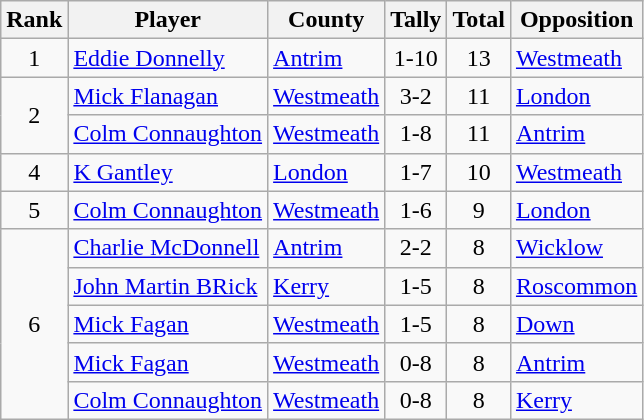<table class="wikitable">
<tr>
<th>Rank</th>
<th>Player</th>
<th>County</th>
<th>Tally</th>
<th>Total</th>
<th>Opposition</th>
</tr>
<tr>
<td rowspan=1 align=center>1</td>
<td><a href='#'>Eddie Donnelly</a></td>
<td><a href='#'>Antrim</a></td>
<td align=center>1-10</td>
<td align=center>13</td>
<td><a href='#'>Westmeath</a></td>
</tr>
<tr>
<td rowspan=2 align=center>2</td>
<td><a href='#'>Mick Flanagan</a></td>
<td><a href='#'>Westmeath</a></td>
<td align=center>3-2</td>
<td align=center>11</td>
<td><a href='#'>London</a></td>
</tr>
<tr>
<td><a href='#'>Colm Connaughton</a></td>
<td><a href='#'>Westmeath</a></td>
<td align=center>1-8</td>
<td align=center>11</td>
<td><a href='#'>Antrim</a></td>
</tr>
<tr>
<td rowspan=1 align=center>4</td>
<td><a href='#'>K Gantley</a></td>
<td><a href='#'>London</a></td>
<td align=center>1-7</td>
<td align=center>10</td>
<td><a href='#'>Westmeath</a></td>
</tr>
<tr>
<td rowspan=1 align=center>5</td>
<td><a href='#'>Colm Connaughton</a></td>
<td><a href='#'>Westmeath</a></td>
<td align=center>1-6</td>
<td align=center>9</td>
<td><a href='#'>London</a></td>
</tr>
<tr>
<td rowspan=5 align=center>6</td>
<td><a href='#'>Charlie McDonnell</a></td>
<td><a href='#'>Antrim</a></td>
<td align=center>2-2</td>
<td align=center>8</td>
<td><a href='#'>Wicklow</a></td>
</tr>
<tr>
<td><a href='#'>John Martin BRick</a></td>
<td><a href='#'>Kerry</a></td>
<td align=center>1-5</td>
<td align=center>8</td>
<td><a href='#'>Roscommon</a></td>
</tr>
<tr>
<td><a href='#'>Mick Fagan</a></td>
<td><a href='#'>Westmeath</a></td>
<td align=center>1-5</td>
<td align=center>8</td>
<td><a href='#'>Down</a></td>
</tr>
<tr>
<td><a href='#'>Mick Fagan</a></td>
<td><a href='#'>Westmeath</a></td>
<td align=center>0-8</td>
<td align=center>8</td>
<td><a href='#'>Antrim</a></td>
</tr>
<tr>
<td><a href='#'>Colm Connaughton</a></td>
<td><a href='#'>Westmeath</a></td>
<td align=center>0-8</td>
<td align=center>8</td>
<td><a href='#'>Kerry</a></td>
</tr>
</table>
